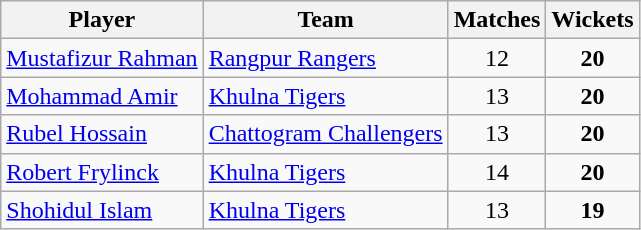<table class="wikitable" style="text-align: center;">
<tr>
<th>Player</th>
<th>Team</th>
<th>Matches</th>
<th>Wickets</th>
</tr>
<tr>
<td style="text-align:left"><a href='#'>Mustafizur Rahman</a></td>
<td style="text-align:left"><a href='#'>Rangpur Rangers</a></td>
<td>12</td>
<td><strong>20</strong></td>
</tr>
<tr>
<td style="text-align:left"><a href='#'>Mohammad Amir</a></td>
<td style="text-align:left"><a href='#'>Khulna Tigers</a></td>
<td>13</td>
<td><strong>20</strong></td>
</tr>
<tr>
<td style="text-align:left"><a href='#'>Rubel Hossain</a></td>
<td style="text-align:left"><a href='#'>Chattogram Challengers</a></td>
<td>13</td>
<td><strong>20</strong></td>
</tr>
<tr>
<td style="text-align:left"><a href='#'>Robert Frylinck</a></td>
<td style="text-align:left"><a href='#'>Khulna Tigers</a></td>
<td>14</td>
<td><strong>20</strong></td>
</tr>
<tr>
<td style="text-align:left"><a href='#'>Shohidul Islam</a></td>
<td style="text-align:left"><a href='#'>Khulna Tigers</a></td>
<td>13</td>
<td><strong>19</strong></td>
</tr>
</table>
